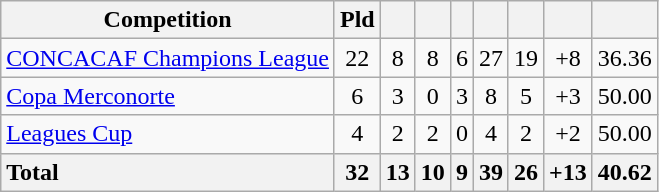<table class="wikitable sortable" style="text-align:center;">
<tr>
<th>Competition</th>
<th>Pld</th>
<th></th>
<th></th>
<th></th>
<th></th>
<th></th>
<th></th>
<th></th>
</tr>
<tr>
<td style="text-align:left;"><a href='#'>CONCACAF Champions League</a></td>
<td>22</td>
<td>8</td>
<td>8</td>
<td>6</td>
<td>27</td>
<td>19</td>
<td>+8</td>
<td>36.36</td>
</tr>
<tr>
<td style="text-align:left;"><a href='#'>Copa Merconorte</a></td>
<td>6</td>
<td>3</td>
<td>0</td>
<td>3</td>
<td>8</td>
<td>5</td>
<td>+3</td>
<td>50.00</td>
</tr>
<tr>
<td style="text-align:left;"><a href='#'>Leagues Cup</a></td>
<td>4</td>
<td>2</td>
<td>2</td>
<td>0</td>
<td>4</td>
<td>2</td>
<td>+2</td>
<td>50.00</td>
</tr>
<tr>
<th style="text-align:left;"><strong>Total</strong></th>
<th><strong>32</strong></th>
<th><strong>13</strong></th>
<th><strong>10</strong></th>
<th><strong>9</strong></th>
<th><strong>39</strong></th>
<th><strong>26</strong></th>
<th><strong>+13</strong></th>
<th>40.62</th>
</tr>
</table>
